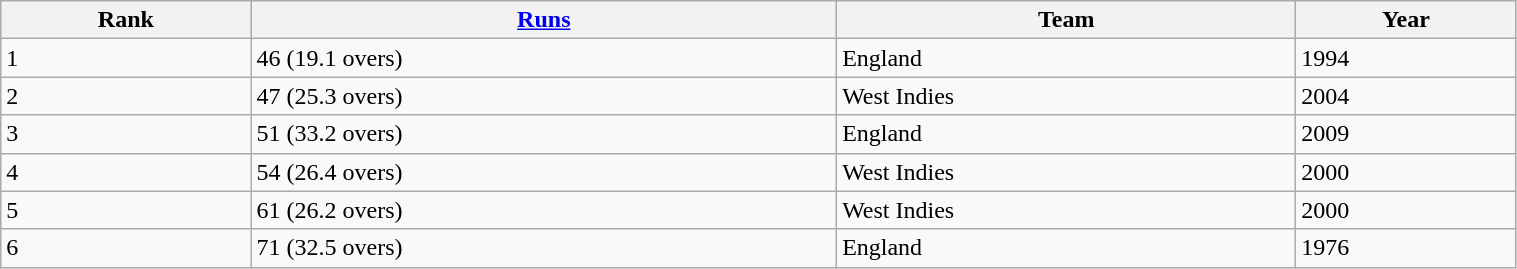<table class="wikitable" style="width:80%;">
<tr>
<th>Rank</th>
<th><a href='#'>Runs</a></th>
<th>Team</th>
<th>Year</th>
</tr>
<tr>
<td>1</td>
<td>46 (19.1 overs)</td>
<td>England</td>
<td>1994</td>
</tr>
<tr>
<td>2</td>
<td>47 (25.3 overs)</td>
<td>West Indies</td>
<td>2004</td>
</tr>
<tr>
<td>3</td>
<td>51 (33.2 overs)</td>
<td>England</td>
<td>2009</td>
</tr>
<tr>
<td>4</td>
<td>54 (26.4 overs)</td>
<td>West Indies</td>
<td>2000</td>
</tr>
<tr>
<td>5</td>
<td>61 (26.2 overs)</td>
<td>West Indies</td>
<td>2000</td>
</tr>
<tr>
<td>6</td>
<td>71 (32.5 overs)</td>
<td>England</td>
<td>1976</td>
</tr>
</table>
